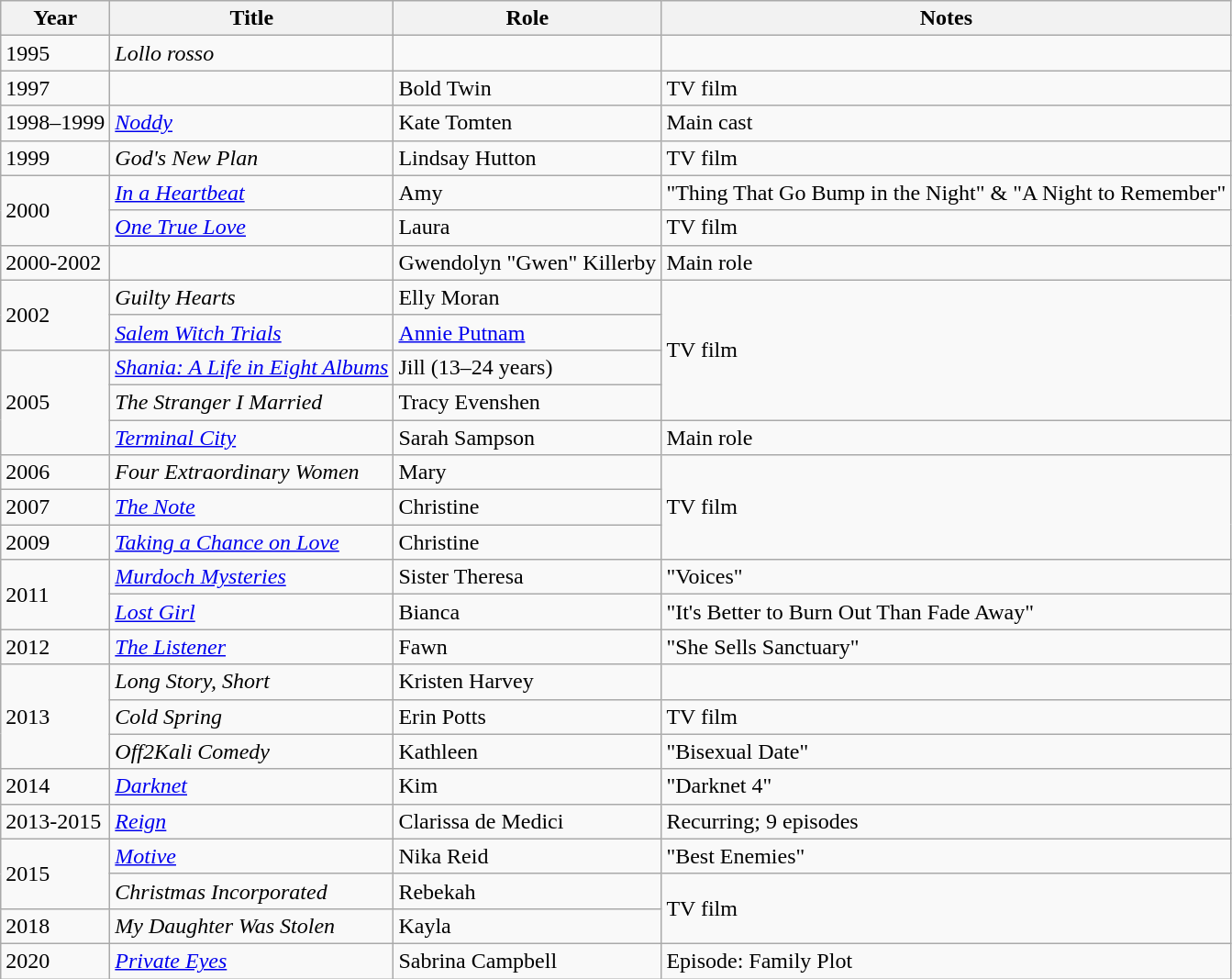<table class="wikitable sortable">
<tr>
<th>Year</th>
<th>Title</th>
<th>Role</th>
<th class="unsortable">Notes</th>
</tr>
<tr>
<td>1995</td>
<td><em>Lollo rosso</em></td>
<td></td>
<td></td>
</tr>
<tr>
<td>1997</td>
<td><em></em></td>
<td>Bold Twin</td>
<td>TV film</td>
</tr>
<tr>
<td>1998–1999</td>
<td><em><a href='#'>Noddy</a></em></td>
<td>Kate Tomten</td>
<td>Main cast</td>
</tr>
<tr>
<td>1999</td>
<td><em>God's New Plan</em></td>
<td>Lindsay Hutton</td>
<td>TV film</td>
</tr>
<tr>
<td rowspan=2>2000</td>
<td><em><a href='#'>In a Heartbeat</a></em></td>
<td>Amy</td>
<td>"Thing That Go Bump in the Night" & "A Night to Remember"</td>
</tr>
<tr>
<td><em><a href='#'>One True Love</a></em></td>
<td>Laura</td>
<td>TV film</td>
</tr>
<tr>
<td>2000-2002</td>
<td><em></em></td>
<td>Gwendolyn "Gwen" Killerby</td>
<td>Main role</td>
</tr>
<tr>
<td rowspan=2>2002</td>
<td><em>Guilty Hearts</em></td>
<td>Elly Moran</td>
<td rowspan=4>TV film</td>
</tr>
<tr>
<td><em><a href='#'>Salem Witch Trials</a></em></td>
<td><a href='#'>Annie Putnam</a></td>
</tr>
<tr>
<td rowspan=3>2005</td>
<td><em><a href='#'>Shania: A Life in Eight Albums</a></em></td>
<td>Jill (13–24 years)</td>
</tr>
<tr>
<td data-sort-value="Stranger I Married, The"><em>The Stranger I Married</em></td>
<td>Tracy Evenshen</td>
</tr>
<tr>
<td><em><a href='#'>Terminal City</a></em></td>
<td>Sarah Sampson</td>
<td>Main role</td>
</tr>
<tr>
<td>2006</td>
<td><em>Four Extraordinary Women</em></td>
<td>Mary</td>
<td rowspan=3>TV film</td>
</tr>
<tr>
<td>2007</td>
<td data-sort-value="Note, The"><em><a href='#'>The Note</a></em></td>
<td>Christine</td>
</tr>
<tr>
<td>2009</td>
<td><em><a href='#'>Taking a Chance on Love</a></em></td>
<td>Christine</td>
</tr>
<tr>
<td rowspan=2>2011</td>
<td><em><a href='#'>Murdoch Mysteries</a></em></td>
<td>Sister Theresa</td>
<td>"Voices"</td>
</tr>
<tr>
<td><em><a href='#'>Lost Girl</a></em></td>
<td>Bianca</td>
<td>"It's Better to Burn Out Than Fade Away"</td>
</tr>
<tr>
<td>2012</td>
<td data-sort-value="Listener, The"><em><a href='#'>The Listener</a></em></td>
<td>Fawn</td>
<td>"She Sells Sanctuary"</td>
</tr>
<tr>
<td rowspan=3>2013</td>
<td><em>Long Story, Short</em></td>
<td>Kristen Harvey</td>
<td></td>
</tr>
<tr>
<td><em>Cold Spring</em></td>
<td>Erin Potts</td>
<td>TV film</td>
</tr>
<tr>
<td><em>Off2Kali Comedy</em></td>
<td>Kathleen</td>
<td>"Bisexual Date"</td>
</tr>
<tr>
<td>2014</td>
<td><em><a href='#'>Darknet</a></em></td>
<td>Kim</td>
<td>"Darknet 4"</td>
</tr>
<tr>
<td>2013-2015</td>
<td><em><a href='#'>Reign</a></em></td>
<td>Clarissa de Medici</td>
<td>Recurring; 9 episodes</td>
</tr>
<tr>
<td rowspan=2>2015</td>
<td><em><a href='#'>Motive</a></em></td>
<td>Nika Reid</td>
<td>"Best Enemies"</td>
</tr>
<tr>
<td><em>Christmas Incorporated</em></td>
<td>Rebekah</td>
<td rowspan=2>TV film</td>
</tr>
<tr>
<td>2018</td>
<td><em>My Daughter Was Stolen</em></td>
<td>Kayla</td>
</tr>
<tr>
<td>2020</td>
<td><em><a href='#'>Private Eyes</a></em></td>
<td>Sabrina Campbell</td>
<td>Episode: Family Plot</td>
</tr>
</table>
